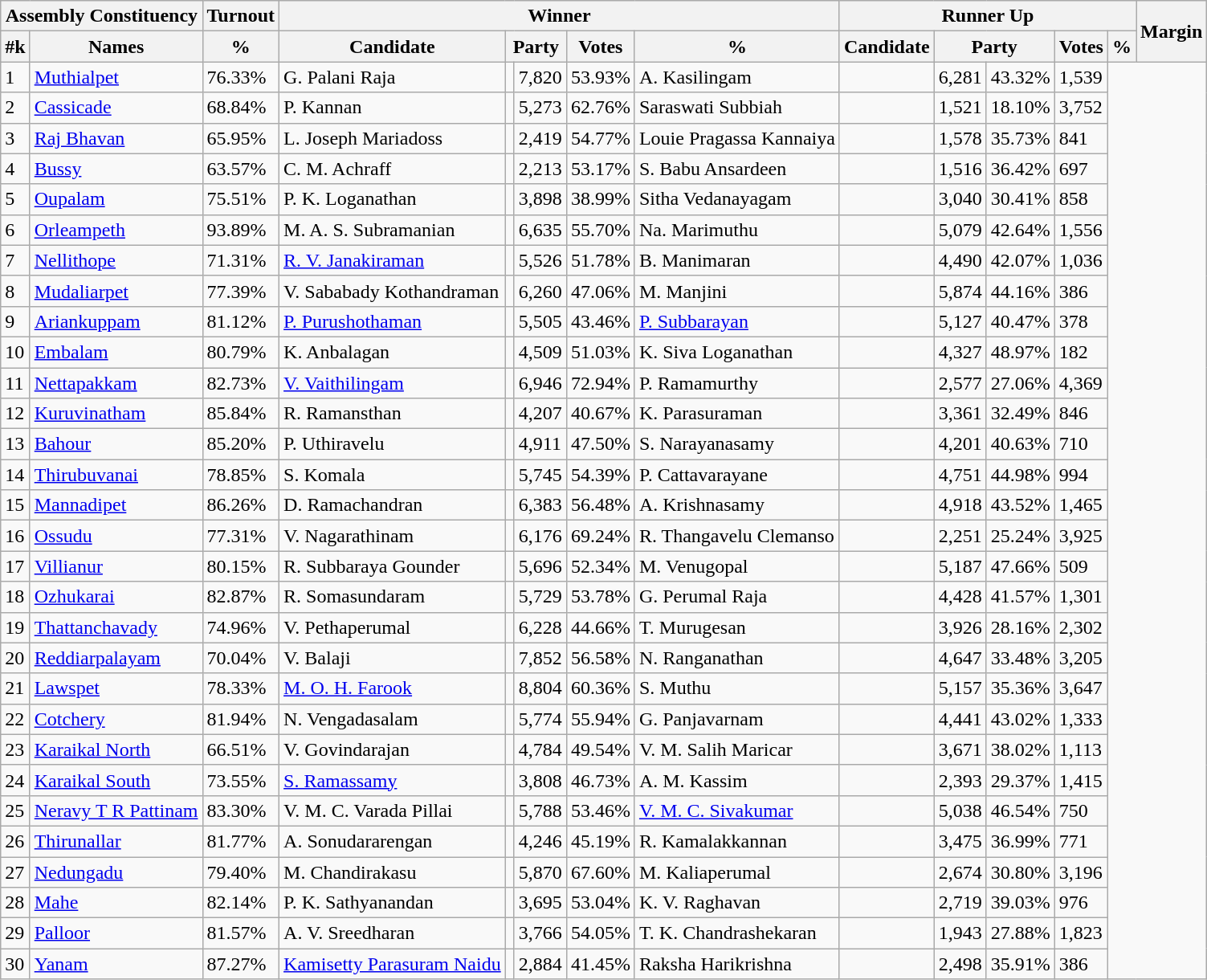<table class="wikitable sortable">
<tr>
<th colspan="2">Assembly Constituency</th>
<th>Turnout</th>
<th colspan="5">Winner</th>
<th colspan="5">Runner Up</th>
<th rowspan="2" data-sort-type=number>Margin</th>
</tr>
<tr>
<th>#k</th>
<th>Names</th>
<th>%</th>
<th>Candidate</th>
<th colspan="2">Party</th>
<th data-sort-type=number>Votes</th>
<th>%</th>
<th>Candidate</th>
<th colspan="2">Party</th>
<th data-sort-type=number>Votes</th>
<th>%</th>
</tr>
<tr>
<td>1</td>
<td><a href='#'>Muthialpet</a></td>
<td>76.33%</td>
<td>G. Palani Raja</td>
<td></td>
<td>7,820</td>
<td>53.93%</td>
<td>A. Kasilingam</td>
<td></td>
<td>6,281</td>
<td>43.32%</td>
<td>1,539</td>
</tr>
<tr>
<td>2</td>
<td><a href='#'>Cassicade</a></td>
<td>68.84%</td>
<td>P. Kannan</td>
<td></td>
<td>5,273</td>
<td>62.76%</td>
<td>Saraswati Subbiah</td>
<td></td>
<td>1,521</td>
<td>18.10%</td>
<td>3,752</td>
</tr>
<tr>
<td>3</td>
<td><a href='#'>Raj Bhavan</a></td>
<td>65.95%</td>
<td>L. Joseph Mariadoss</td>
<td></td>
<td>2,419</td>
<td>54.77%</td>
<td>Louie Pragassa Kannaiya</td>
<td></td>
<td>1,578</td>
<td>35.73%</td>
<td>841</td>
</tr>
<tr>
<td>4</td>
<td><a href='#'>Bussy</a></td>
<td>63.57%</td>
<td>C. M. Achraff</td>
<td></td>
<td>2,213</td>
<td>53.17%</td>
<td>S. Babu Ansardeen</td>
<td></td>
<td>1,516</td>
<td>36.42%</td>
<td>697</td>
</tr>
<tr>
<td>5</td>
<td><a href='#'>Oupalam</a></td>
<td>75.51%</td>
<td>P. K. Loganathan</td>
<td></td>
<td>3,898</td>
<td>38.99%</td>
<td>Sitha Vedanayagam</td>
<td></td>
<td>3,040</td>
<td>30.41%</td>
<td>858</td>
</tr>
<tr>
<td>6</td>
<td><a href='#'>Orleampeth</a></td>
<td>93.89%</td>
<td>M. A. S. Subramanian</td>
<td></td>
<td>6,635</td>
<td>55.70%</td>
<td>Na. Marimuthu</td>
<td></td>
<td>5,079</td>
<td>42.64%</td>
<td>1,556</td>
</tr>
<tr>
<td>7</td>
<td><a href='#'>Nellithope</a></td>
<td>71.31%</td>
<td><a href='#'>R. V. Janakiraman</a></td>
<td></td>
<td>5,526</td>
<td>51.78%</td>
<td>B. Manimaran</td>
<td></td>
<td>4,490</td>
<td>42.07%</td>
<td>1,036</td>
</tr>
<tr>
<td>8</td>
<td><a href='#'>Mudaliarpet</a></td>
<td>77.39%</td>
<td>V. Sababady Kothandraman</td>
<td></td>
<td>6,260</td>
<td>47.06%</td>
<td>M. Manjini</td>
<td></td>
<td>5,874</td>
<td>44.16%</td>
<td>386</td>
</tr>
<tr>
<td>9</td>
<td><a href='#'>Ariankuppam</a></td>
<td>81.12%</td>
<td><a href='#'>P. Purushothaman</a></td>
<td></td>
<td>5,505</td>
<td>43.46%</td>
<td><a href='#'>P. Subbarayan</a></td>
<td></td>
<td>5,127</td>
<td>40.47%</td>
<td>378</td>
</tr>
<tr>
<td>10</td>
<td><a href='#'>Embalam</a></td>
<td>80.79%</td>
<td>K. Anbalagan</td>
<td></td>
<td>4,509</td>
<td>51.03%</td>
<td>K. Siva Loganathan</td>
<td></td>
<td>4,327</td>
<td>48.97%</td>
<td>182</td>
</tr>
<tr>
<td>11</td>
<td><a href='#'>Nettapakkam</a></td>
<td>82.73%</td>
<td><a href='#'>V. Vaithilingam</a></td>
<td></td>
<td>6,946</td>
<td>72.94%</td>
<td>P. Ramamurthy</td>
<td></td>
<td>2,577</td>
<td>27.06%</td>
<td>4,369</td>
</tr>
<tr>
<td>12</td>
<td><a href='#'>Kuruvinatham</a></td>
<td>85.84%</td>
<td>R. Ramansthan</td>
<td></td>
<td>4,207</td>
<td>40.67%</td>
<td>K. Parasuraman</td>
<td></td>
<td>3,361</td>
<td>32.49%</td>
<td>846</td>
</tr>
<tr>
<td>13</td>
<td><a href='#'>Bahour</a></td>
<td>85.20%</td>
<td>P. Uthiravelu</td>
<td></td>
<td>4,911</td>
<td>47.50%</td>
<td>S. Narayanasamy</td>
<td></td>
<td>4,201</td>
<td>40.63%</td>
<td>710</td>
</tr>
<tr>
<td>14</td>
<td><a href='#'>Thirubuvanai</a></td>
<td>78.85%</td>
<td>S. Komala</td>
<td></td>
<td>5,745</td>
<td>54.39%</td>
<td>P. Cattavarayane</td>
<td></td>
<td>4,751</td>
<td>44.98%</td>
<td>994</td>
</tr>
<tr>
<td>15</td>
<td><a href='#'>Mannadipet</a></td>
<td>86.26%</td>
<td>D. Ramachandran</td>
<td></td>
<td>6,383</td>
<td>56.48%</td>
<td>A. Krishnasamy</td>
<td></td>
<td>4,918</td>
<td>43.52%</td>
<td>1,465</td>
</tr>
<tr>
<td>16</td>
<td><a href='#'>Ossudu</a></td>
<td>77.31%</td>
<td>V. Nagarathinam</td>
<td></td>
<td>6,176</td>
<td>69.24%</td>
<td>R. Thangavelu Clemanso</td>
<td></td>
<td>2,251</td>
<td>25.24%</td>
<td>3,925</td>
</tr>
<tr>
<td>17</td>
<td><a href='#'>Villianur</a></td>
<td>80.15%</td>
<td>R. Subbaraya Gounder</td>
<td></td>
<td>5,696</td>
<td>52.34%</td>
<td>M. Venugopal</td>
<td></td>
<td>5,187</td>
<td>47.66%</td>
<td>509</td>
</tr>
<tr>
<td>18</td>
<td><a href='#'>Ozhukarai</a></td>
<td>82.87%</td>
<td>R. Somasundaram</td>
<td></td>
<td>5,729</td>
<td>53.78%</td>
<td>G. Perumal Raja</td>
<td></td>
<td>4,428</td>
<td>41.57%</td>
<td>1,301</td>
</tr>
<tr>
<td>19</td>
<td><a href='#'>Thattanchavady</a></td>
<td>74.96%</td>
<td>V. Pethaperumal</td>
<td></td>
<td>6,228</td>
<td>44.66%</td>
<td>T. Murugesan</td>
<td></td>
<td>3,926</td>
<td>28.16%</td>
<td>2,302</td>
</tr>
<tr>
<td>20</td>
<td><a href='#'>Reddiarpalayam</a></td>
<td>70.04%</td>
<td>V. Balaji</td>
<td></td>
<td>7,852</td>
<td>56.58%</td>
<td>N. Ranganathan</td>
<td></td>
<td>4,647</td>
<td>33.48%</td>
<td>3,205</td>
</tr>
<tr>
<td>21</td>
<td><a href='#'>Lawspet</a></td>
<td>78.33%</td>
<td><a href='#'>M. O. H. Farook</a></td>
<td></td>
<td>8,804</td>
<td>60.36%</td>
<td>S. Muthu</td>
<td></td>
<td>5,157</td>
<td>35.36%</td>
<td>3,647</td>
</tr>
<tr>
<td>22</td>
<td><a href='#'>Cotchery</a></td>
<td>81.94%</td>
<td>N. Vengadasalam</td>
<td></td>
<td>5,774</td>
<td>55.94%</td>
<td>G. Panjavarnam</td>
<td></td>
<td>4,441</td>
<td>43.02%</td>
<td>1,333</td>
</tr>
<tr>
<td>23</td>
<td><a href='#'>Karaikal North</a></td>
<td>66.51%</td>
<td>V. Govindarajan</td>
<td></td>
<td>4,784</td>
<td>49.54%</td>
<td>V. M. Salih Maricar</td>
<td></td>
<td>3,671</td>
<td>38.02%</td>
<td>1,113</td>
</tr>
<tr>
<td>24</td>
<td><a href='#'>Karaikal South</a></td>
<td>73.55%</td>
<td><a href='#'>S. Ramassamy</a></td>
<td></td>
<td>3,808</td>
<td>46.73%</td>
<td>A. M. Kassim</td>
<td></td>
<td>2,393</td>
<td>29.37%</td>
<td>1,415</td>
</tr>
<tr>
<td>25</td>
<td><a href='#'>Neravy T R Pattinam</a></td>
<td>83.30%</td>
<td>V. M. C. Varada Pillai</td>
<td></td>
<td>5,788</td>
<td>53.46%</td>
<td><a href='#'>V. M. C. Sivakumar</a></td>
<td></td>
<td>5,038</td>
<td>46.54%</td>
<td>750</td>
</tr>
<tr>
<td>26</td>
<td><a href='#'>Thirunallar</a></td>
<td>81.77%</td>
<td>A. Sonudararengan</td>
<td></td>
<td>4,246</td>
<td>45.19%</td>
<td>R. Kamalakkannan</td>
<td></td>
<td>3,475</td>
<td>36.99%</td>
<td>771</td>
</tr>
<tr>
<td>27</td>
<td><a href='#'>Nedungadu</a></td>
<td>79.40%</td>
<td>M. Chandirakasu</td>
<td></td>
<td>5,870</td>
<td>67.60%</td>
<td>M. Kaliaperumal</td>
<td></td>
<td>2,674</td>
<td>30.80%</td>
<td>3,196</td>
</tr>
<tr>
<td>28</td>
<td><a href='#'>Mahe</a></td>
<td>82.14%</td>
<td>P. K. Sathyanandan</td>
<td></td>
<td>3,695</td>
<td>53.04%</td>
<td>K. V. Raghavan</td>
<td></td>
<td>2,719</td>
<td>39.03%</td>
<td>976</td>
</tr>
<tr>
<td>29</td>
<td><a href='#'>Palloor</a></td>
<td>81.57%</td>
<td>A. V. Sreedharan</td>
<td></td>
<td>3,766</td>
<td>54.05%</td>
<td>T. K. Chandrashekaran</td>
<td></td>
<td>1,943</td>
<td>27.88%</td>
<td>1,823</td>
</tr>
<tr>
<td>30</td>
<td><a href='#'>Yanam</a></td>
<td>87.27%</td>
<td><a href='#'>Kamisetty Parasuram Naidu</a></td>
<td></td>
<td>2,884</td>
<td>41.45%</td>
<td>Raksha Harikrishna</td>
<td></td>
<td>2,498</td>
<td>35.91%</td>
<td>386</td>
</tr>
</table>
